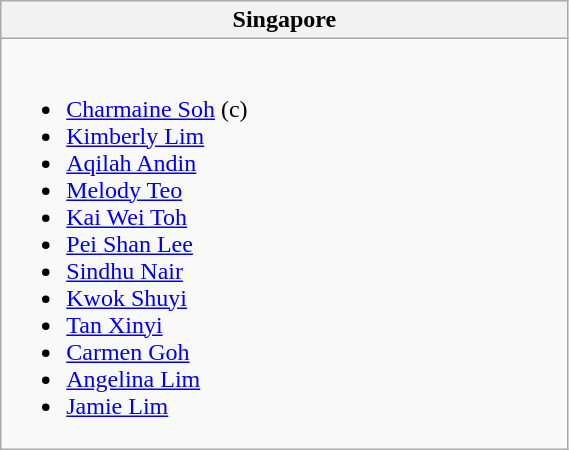<table class="wikitable" width="30%">
<tr>
<th width="10%"> Singapore </th>
</tr>
<tr>
<td valign="top"><br><ul><li><a href='#'>Charmaine Soh</a> (c)</li><li><a href='#'>Kimberly Lim</a></li><li><a href='#'>Aqilah Andin</a></li><li><a href='#'>Melody Teo</a></li><li><a href='#'>Kai Wei Toh</a></li><li><a href='#'>Pei Shan Lee</a></li><li><a href='#'>Sindhu Nair</a></li><li><a href='#'>Kwok Shuyi</a></li><li><a href='#'>Tan Xinyi</a></li><li><a href='#'>Carmen Goh</a></li><li><a href='#'>Angelina Lim</a></li><li><a href='#'>Jamie Lim</a></li></ul></td>
</tr>
</table>
